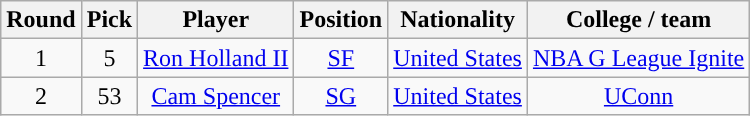<table class="wikitable sortable sortable">
<tr>
<th>Round</th>
<th>Pick</th>
<th>Player</th>
<th>Position</th>
<th>Nationality</th>
<th>College / team</th>
</tr>
<tr style="text-align: center">
<td>1</td>
<td>5</td>
<td><a href='#'>Ron Holland II</a></td>
<td><a href='#'>SF</a></td>
<td> <a href='#'>United States</a></td>
<td><a href='#'>NBA G League Ignite</a></td>
</tr>
<tr style="text-align: center">
<td>2</td>
<td>53</td>
<td><a href='#'>Cam Spencer</a></td>
<td><a href='#'>SG</a></td>
<td> <a href='#'>United States</a></td>
<td><a href='#'>UConn</a></td>
</tr>
</table>
